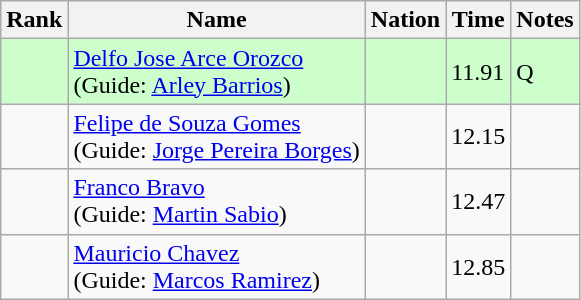<table class="wikitable sortable">
<tr>
<th>Rank</th>
<th>Name</th>
<th>Nation</th>
<th>Time</th>
<th>Notes</th>
</tr>
<tr bgcolor=ccffcc>
<td></td>
<td><a href='#'>Delfo Jose Arce Orozco</a><br>(Guide: <a href='#'>Arley Barrios</a>)</td>
<td></td>
<td>11.91</td>
<td>Q</td>
</tr>
<tr>
<td></td>
<td><a href='#'>Felipe de Souza Gomes</a><br>(Guide: <a href='#'>Jorge Pereira Borges</a>)</td>
<td></td>
<td>12.15</td>
<td></td>
</tr>
<tr>
<td></td>
<td><a href='#'>Franco Bravo</a><br>(Guide: <a href='#'>Martin Sabio</a>)</td>
<td></td>
<td>12.47</td>
<td></td>
</tr>
<tr>
<td></td>
<td><a href='#'>Mauricio Chavez</a><br>(Guide: <a href='#'>Marcos Ramirez</a>)</td>
<td></td>
<td>12.85</td>
<td></td>
</tr>
</table>
